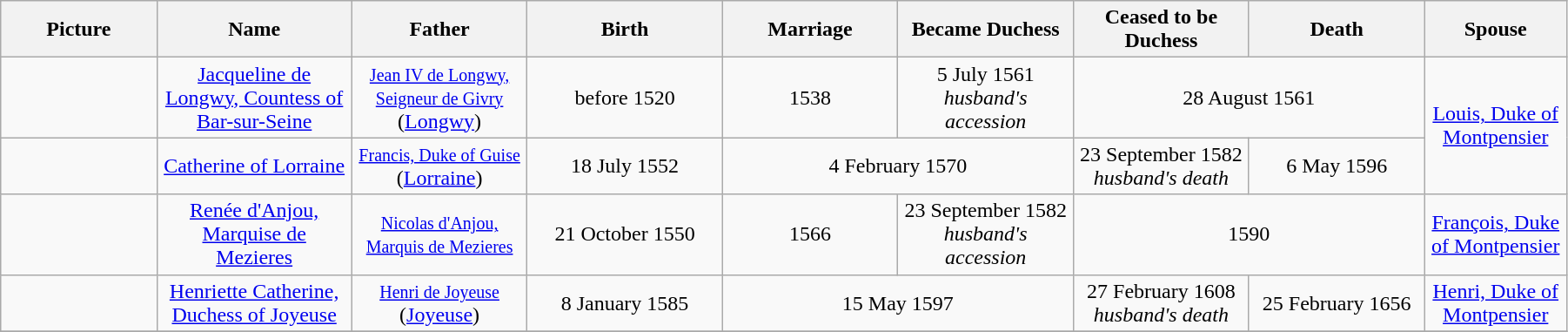<table width=95% class="wikitable">
<tr>
<th width = "8%">Picture</th>
<th width = "10%">Name</th>
<th width = "9%">Father</th>
<th width = "10%">Birth</th>
<th width = "9%">Marriage</th>
<th width = "9%">Became Duchess</th>
<th width = "9%">Ceased to be Duchess</th>
<th width = "9%">Death</th>
<th width = "7%">Spouse</th>
</tr>
<tr>
<td align="center"></td>
<td align="center"><a href='#'>Jacqueline de Longwy, Countess of Bar-sur-Seine</a></td>
<td align="center"><small><a href='#'>Jean IV de Longwy, Seigneur de Givry</a></small><br>(<a href='#'>Longwy</a>)</td>
<td align="center">before 1520</td>
<td align="center">1538</td>
<td align="center">5 July 1561<br><em>husband's accession</em></td>
<td align="center" colspan="2">28 August 1561</td>
<td align="center" rowspan="2"><a href='#'>Louis, Duke of Montpensier</a></td>
</tr>
<tr>
<td align="center"></td>
<td align="center"><a href='#'>Catherine of Lorraine</a></td>
<td align="center"><small><a href='#'>Francis, Duke of Guise</a></small><br> (<a href='#'>Lorraine</a>)</td>
<td align="center">18 July 1552</td>
<td align="center" colspan="2">4 February 1570</td>
<td align="center">23 September 1582<br><em>husband's death</em></td>
<td align="center">6 May 1596</td>
</tr>
<tr>
<td align="center"></td>
<td align="center"><a href='#'>Renée d'Anjou, Marquise de Mezieres</a></td>
<td align="center"><small><a href='#'>Nicolas d'Anjou, Marquis de Mezieres</a></small></td>
<td align="center">21 October 1550</td>
<td align="center">1566</td>
<td align="center">23 September 1582<br><em>husband's accession</em></td>
<td align="center" colspan="2">1590</td>
<td align="center"><a href='#'>François, Duke of Montpensier</a></td>
</tr>
<tr>
<td align="center"></td>
<td align="center"><a href='#'>Henriette Catherine, Duchess of Joyeuse</a></td>
<td align="center"><small><a href='#'>Henri de Joyeuse</a></small><br>(<a href='#'>Joyeuse</a>)</td>
<td align="center">8 January 1585</td>
<td align="center" colspan="2">15 May 1597</td>
<td align="center">27 February 1608<br><em>husband's death</em></td>
<td align="center">25 February 1656</td>
<td align="center"><a href='#'>Henri, Duke of Montpensier</a></td>
</tr>
<tr>
</tr>
</table>
